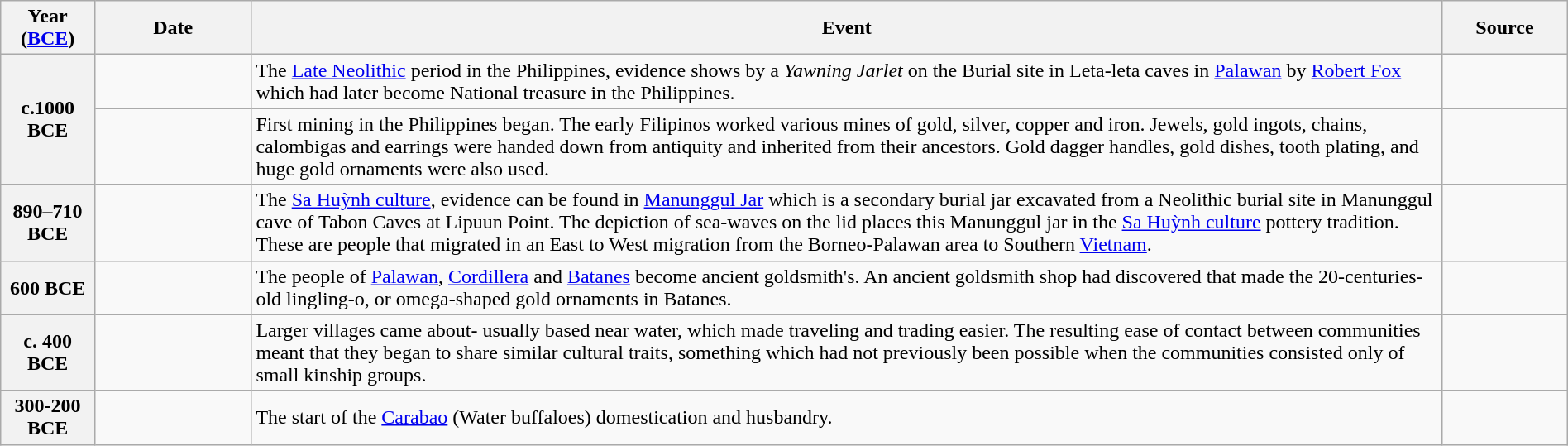<table class="wikitable toptextcells" style="width:100%;">
<tr>
<th scope="col" style="width:6%;">Year<br>(<a href='#'>BCE</a>)</th>
<th scope="col" style="width:10%;">Date</th>
<th scope="col">Event</th>
<th scope="col" style="width:8%;">Source</th>
</tr>
<tr>
<th scope="row" rowspan="2">c.1000 BCE</th>
<td></td>
<td>The <a href='#'>Late Neolithic</a> period in the Philippines, evidence shows by a <em>Yawning Jarlet</em> on the Burial site in Leta-leta caves in <a href='#'>Palawan</a> by <a href='#'>Robert Fox</a> which had later become National treasure in the Philippines.</td>
<td></td>
</tr>
<tr>
<td></td>
<td>First mining in the Philippines began. The early Filipinos worked various mines of gold, silver, copper and iron. Jewels, gold ingots, chains, calombigas and earrings were handed down from antiquity and inherited from their ancestors. Gold dagger handles, gold dishes, tooth plating, and huge gold ornaments were also used.</td>
<td></td>
</tr>
<tr>
<th>890–710 BCE</th>
<td></td>
<td>The <a href='#'>Sa Huỳnh culture</a>, evidence can be found in <a href='#'>Manunggul Jar</a> which is a secondary burial jar excavated from a Neolithic burial site in Manunggul cave of Tabon Caves at Lipuun Point. The depiction of sea-waves on the lid places this Manunggul jar in the <a href='#'>Sa Huỳnh culture</a> pottery tradition. These are people that migrated in an East to West migration from the Borneo-Palawan area to Southern <a href='#'>Vietnam</a>.</td>
<td></td>
</tr>
<tr>
<th>600 BCE</th>
<td></td>
<td>The people of <a href='#'>Palawan</a>, <a href='#'>Cordillera</a> and <a href='#'>Batanes</a> become ancient goldsmith's. An ancient goldsmith shop had discovered that made the 20-centuries-old lingling-o, or omega-shaped gold ornaments in Batanes.</td>
<td></td>
</tr>
<tr>
<th>c. 400 BCE</th>
<td></td>
<td>Larger villages came about- usually based near water, which made traveling and trading easier. The resulting ease of contact between communities meant that they began to share similar cultural traits, something which had not previously been possible when the communities consisted only of small kinship groups.</td>
<td></td>
</tr>
<tr>
<th>300-200 BCE</th>
<td></td>
<td>The start of the <a href='#'>Carabao</a> (Water buffaloes) domestication and husbandry.</td>
<td></td>
</tr>
</table>
